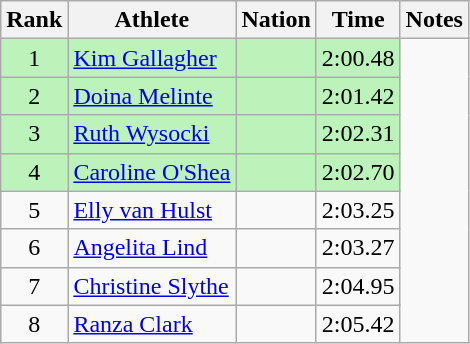<table class="wikitable sortable" style="text-align:center">
<tr>
<th>Rank</th>
<th>Athlete</th>
<th>Nation</th>
<th>Time</th>
<th>Notes</th>
</tr>
<tr style="background:#bbf3bb;">
<td>1</td>
<td align=left><a href='#'>Kim Gallagher</a></td>
<td align=left></td>
<td>2:00.48</td>
</tr>
<tr style="background:#bbf3bb;">
<td>2</td>
<td align=left><a href='#'>Doina Melinte</a></td>
<td align=left></td>
<td>2:01.42</td>
</tr>
<tr style="background:#bbf3bb;">
<td>3</td>
<td align=left><a href='#'>Ruth Wysocki</a></td>
<td align=left></td>
<td>2:02.31</td>
</tr>
<tr style="background:#bbf3bb;">
<td>4</td>
<td align=left><a href='#'>Caroline O'Shea</a></td>
<td align=left></td>
<td>2:02.70</td>
</tr>
<tr>
<td>5</td>
<td align=left><a href='#'>Elly van Hulst</a></td>
<td align=left></td>
<td>2:03.25</td>
</tr>
<tr>
<td>6</td>
<td align=left><a href='#'>Angelita Lind</a></td>
<td align=left></td>
<td>2:03.27</td>
</tr>
<tr>
<td>7</td>
<td align=left><a href='#'>Christine Slythe</a></td>
<td align=left></td>
<td>2:04.95</td>
</tr>
<tr>
<td>8</td>
<td align=left><a href='#'>Ranza Clark</a></td>
<td align=left></td>
<td>2:05.42</td>
</tr>
</table>
